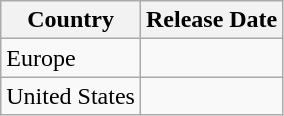<table class="wikitable">
<tr>
<th>Country</th>
<th>Release Date</th>
</tr>
<tr>
<td>Europe</td>
<td></td>
</tr>
<tr>
<td>United States</td>
<td></td>
</tr>
</table>
